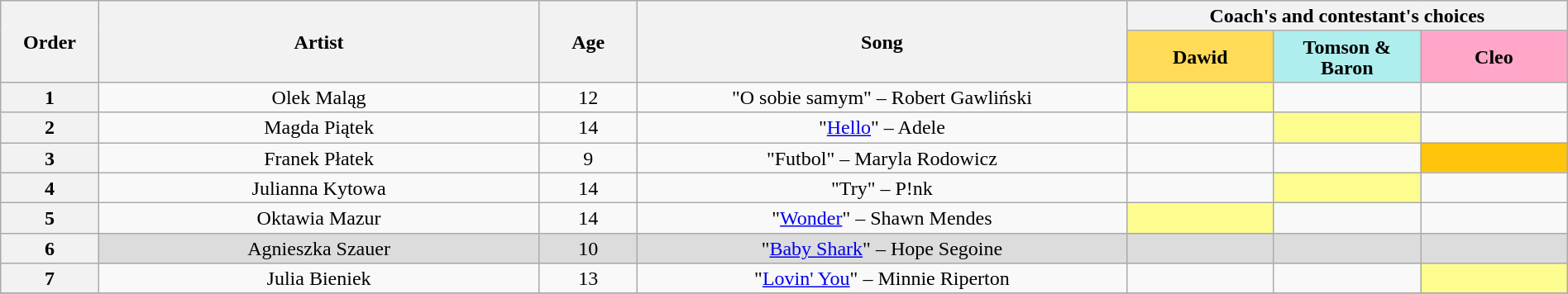<table class="wikitable" style="text-align:center; line-height:17px; width:100%;">
<tr>
<th rowspan="2" scope="col" style="width:04%;">Order</th>
<th rowspan="2" scope="col" style="width:18%;">Artist</th>
<th rowspan="2" scope="col" style="width:04%;">Age</th>
<th rowspan="2" scope="col" style="width:20%;">Song</th>
<th colspan="3">Coach's and contestant's choices</th>
</tr>
<tr>
<th style="width:06%; background:#ffdb58;">Dawid</th>
<th style="width:06%; background:#afeeee;">Tomson & Baron</th>
<th style="width:06%; background:#FFA6C9;">Cleo</th>
</tr>
<tr>
<th>1</th>
<td>Olek Maląg</td>
<td>12</td>
<td>"O sobie samym" – Robert Gawliński</td>
<td style="background:#fdfc8f;"></td>
<td></td>
<td></td>
</tr>
<tr>
<th>2</th>
<td>Magda Piątek</td>
<td>14</td>
<td>"<a href='#'>Hello</a>" – Adele</td>
<td></td>
<td style="background:#fdfc8f;"></td>
<td></td>
</tr>
<tr>
<th>3</th>
<td>Franek Płatek</td>
<td>9</td>
<td>"Futbol" – Maryla Rodowicz</td>
<td></td>
<td></td>
<td style="background:#FFC40C;"></td>
</tr>
<tr>
<th>4</th>
<td>Julianna Kytowa</td>
<td>14</td>
<td>"Try" – P!nk</td>
<td></td>
<td style="background:#fdfc8f;"></td>
<td></td>
</tr>
<tr>
<th>5</th>
<td>Oktawia Mazur</td>
<td>14</td>
<td>"<a href='#'>Wonder</a>" – Shawn Mendes</td>
<td style="background:#fdfc8f;"></td>
<td></td>
<td></td>
</tr>
<tr style="background:#DCDCDC;">
<th>6</th>
<td>Agnieszka Szauer</td>
<td>10</td>
<td>"<a href='#'>Baby Shark</a>" – Hope Segoine</td>
<td></td>
<td></td>
<td></td>
</tr>
<tr>
<th>7</th>
<td>Julia Bieniek</td>
<td>13</td>
<td>"<a href='#'>Lovin' You</a>" – Minnie Riperton</td>
<td></td>
<td></td>
<td style="background:#fdfc8f;"></td>
</tr>
<tr>
</tr>
</table>
